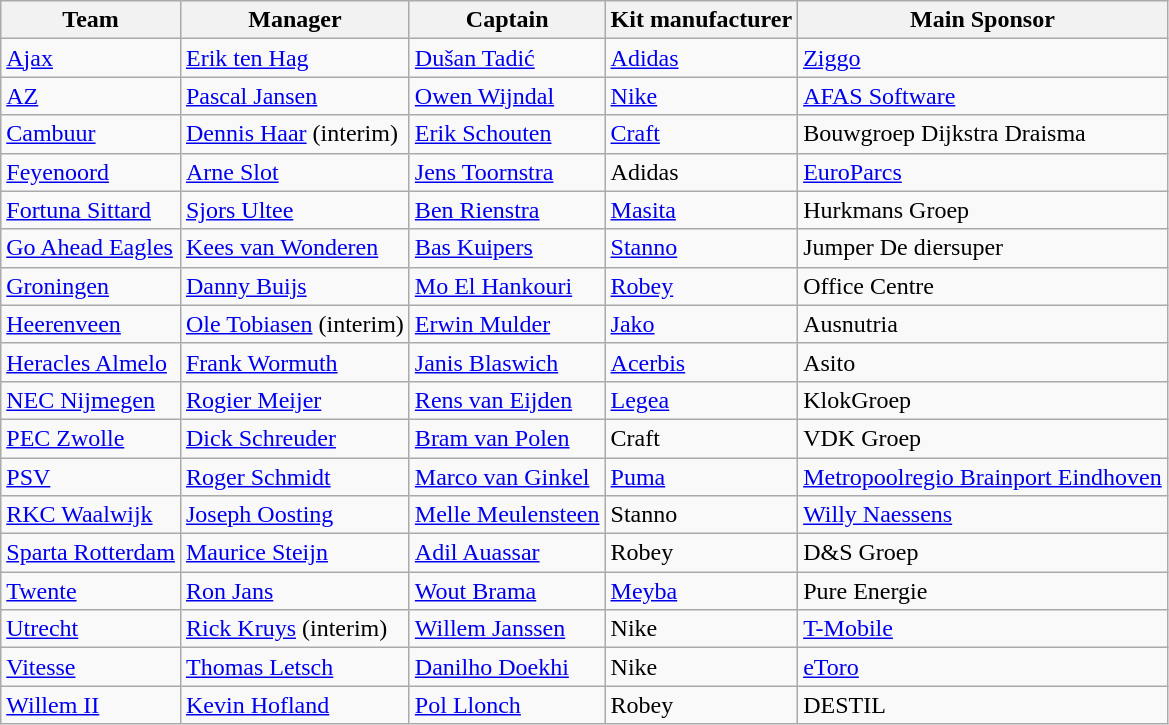<table class="wikitable sortable" style="text-align: left;">
<tr>
<th>Team</th>
<th>Manager</th>
<th>Captain</th>
<th>Kit manufacturer</th>
<th>Main Sponsor</th>
</tr>
<tr>
<td><a href='#'>Ajax</a></td>
<td data-sort-value="Hag, Erik"> <a href='#'>Erik ten Hag</a></td>
<td data-sort-value="Tadić, Dušan "> <a href='#'>Dušan Tadić</a></td>
<td><a href='#'>Adidas</a></td>
<td><a href='#'>Ziggo</a></td>
</tr>
<tr>
<td><a href='#'>AZ</a></td>
<td data-sort-value="Jansen, Pascal"> <a href='#'>Pascal Jansen</a></td>
<td data-sort-value="Wijndal, Owen"> <a href='#'>Owen Wijndal</a></td>
<td><a href='#'>Nike</a></td>
<td><a href='#'>AFAS Software</a></td>
</tr>
<tr>
<td><a href='#'>Cambuur</a></td>
<td data-sort-value="Haar, Dennis"> <a href='#'>Dennis Haar</a> (interim)</td>
<td data-sort-value="Schouten, Erik"> <a href='#'>Erik Schouten</a></td>
<td><a href='#'>Craft</a></td>
<td>Bouwgroep Dijkstra Draisma</td>
</tr>
<tr>
<td><a href='#'>Feyenoord</a></td>
<td data-sort-value="Arne, Slot"> <a href='#'>Arne Slot</a></td>
<td data-sort-value="Toornstra, Jens"> <a href='#'>Jens Toornstra</a></td>
<td>Adidas</td>
<td><a href='#'>EuroParcs</a></td>
</tr>
<tr>
<td><a href='#'>Fortuna Sittard</a></td>
<td data-sort-value="Ultee, Sjors"> <a href='#'>Sjors Ultee</a></td>
<td data-sort-value="Rienstra, Ben"> <a href='#'>Ben Rienstra</a></td>
<td><a href='#'>Masita</a></td>
<td>Hurkmans Groep</td>
</tr>
<tr>
<td><a href='#'>Go Ahead Eagles</a></td>
<td data-sort-value="van Wonderen, Kees"> <a href='#'>Kees van Wonderen</a></td>
<td data-sort-value="Kuipers, Bas"> <a href='#'>Bas Kuipers</a></td>
<td><a href='#'>Stanno</a></td>
<td>Jumper De diersuper</td>
</tr>
<tr>
<td><a href='#'>Groningen</a></td>
<td data-sort-value="Buijs, Danny"> <a href='#'>Danny Buijs</a></td>
<td data-sort-value="El Hankouri, Mo"> <a href='#'>Mo El Hankouri</a></td>
<td><a href='#'>Robey</a></td>
<td>Office Centre</td>
</tr>
<tr>
<td><a href='#'>Heerenveen</a></td>
<td data-sort-value="Tobiasen, Ole"> <a href='#'>Ole Tobiasen</a> (interim)</td>
<td data-sort-value="Mulder, Erwin"> <a href='#'>Erwin Mulder</a></td>
<td><a href='#'>Jako</a></td>
<td>Ausnutria</td>
</tr>
<tr>
<td><a href='#'>Heracles Almelo</a></td>
<td data-sort-value="Wormuth, Frank"> <a href='#'>Frank Wormuth</a></td>
<td data-sort-value="Blaswich, Janis"> <a href='#'>Janis Blaswich</a></td>
<td><a href='#'>Acerbis</a></td>
<td>Asito</td>
</tr>
<tr>
<td><a href='#'>NEC Nijmegen</a></td>
<td data-sort-value="Meijer, Rogier"> <a href='#'>Rogier Meijer</a></td>
<td data-sort-value="Eijden, Rens "> <a href='#'>Rens van Eijden</a></td>
<td><a href='#'>Legea</a></td>
<td>KlokGroep</td>
</tr>
<tr>
<td><a href='#'>PEC Zwolle</a></td>
<td data-sort-value="Schreuder, Dick"> <a href='#'>Dick Schreuder</a></td>
<td data-sort-value="Polen, Bram"> <a href='#'>Bram van Polen</a></td>
<td>Craft</td>
<td>VDK Groep</td>
</tr>
<tr>
<td><a href='#'>PSV</a></td>
<td data-sort-value="Schmidt, Roger"> <a href='#'>Roger Schmidt</a></td>
<td data-sort-value="Ginkel, Marco"> <a href='#'>Marco van Ginkel</a></td>
<td><a href='#'>Puma</a></td>
<td><a href='#'>Metropoolregio Brainport Eindhoven</a></td>
</tr>
<tr>
<td><a href='#'>RKC Waalwijk</a></td>
<td data-sort-value="Oosting, Joseph"> <a href='#'>Joseph Oosting</a></td>
<td data-sort-value="Meulensteen, Melle"> <a href='#'>Melle Meulensteen</a></td>
<td>Stanno</td>
<td><a href='#'>Willy Naessens</a></td>
</tr>
<tr>
<td><a href='#'>Sparta Rotterdam</a></td>
<td data-sort-value="Steijn, Maurice"> <a href='#'>Maurice Steijn</a></td>
<td data-sort-value="Auassar, Adil"> <a href='#'>Adil Auassar</a></td>
<td>Robey</td>
<td>D&S Groep</td>
</tr>
<tr>
<td><a href='#'>Twente</a></td>
<td data-sort-value="Jans, Ron"> <a href='#'>Ron Jans</a></td>
<td data-sort-value="Brama, Wout"> <a href='#'>Wout Brama</a></td>
<td><a href='#'>Meyba</a></td>
<td>Pure Energie</td>
</tr>
<tr>
<td><a href='#'>Utrecht</a></td>
<td data-sort-value="Kruys, Rick"> <a href='#'>Rick Kruys</a> (interim)</td>
<td data-sort-value="Janssen, Willem"> <a href='#'>Willem Janssen</a></td>
<td>Nike</td>
<td><a href='#'>T-Mobile</a></td>
</tr>
<tr>
<td><a href='#'>Vitesse</a></td>
<td data-sort-value="Letsch, Thomas"> <a href='#'>Thomas Letsch</a></td>
<td data-sort-value="Doekhi, Danilho"> <a href='#'>Danilho Doekhi</a></td>
<td>Nike</td>
<td><a href='#'>eToro</a></td>
</tr>
<tr>
<td><a href='#'>Willem II</a></td>
<td data-sort-value="Hofland, Kevin"> <a href='#'>Kevin Hofland</a></td>
<td data-sort-value="Llonch, Pol"> <a href='#'>Pol Llonch</a></td>
<td>Robey</td>
<td>DESTIL</td>
</tr>
</table>
